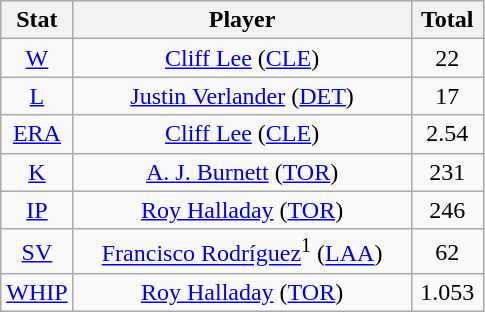<table class="wikitable" style="text-align:center;">
<tr>
<th style="width:15%">Stat</th>
<th>Player</th>
<th style="width:15%">Total</th>
</tr>
<tr>
<td><a href='#'>W</a></td>
<td><a href='#'>Cliff Lee</a> (<a href='#'>CLE</a>)</td>
<td>22</td>
</tr>
<tr>
<td><a href='#'>L</a></td>
<td><a href='#'>Justin Verlander</a> (<a href='#'>DET</a>)</td>
<td>17</td>
</tr>
<tr>
<td><a href='#'>ERA</a></td>
<td><a href='#'>Cliff Lee</a> (<a href='#'>CLE</a>)</td>
<td>2.54</td>
</tr>
<tr>
<td><a href='#'>K</a></td>
<td><a href='#'>A. J. Burnett</a> (<a href='#'>TOR</a>)</td>
<td>231</td>
</tr>
<tr>
<td><a href='#'>IP</a></td>
<td><a href='#'>Roy Halladay</a> (<a href='#'>TOR</a>)</td>
<td>246</td>
</tr>
<tr>
<td><a href='#'>SV</a></td>
<td><a href='#'>Francisco Rodríguez</a><sup>1</sup> (<a href='#'>LAA</a>)</td>
<td>62</td>
</tr>
<tr>
<td><a href='#'>WHIP</a></td>
<td><a href='#'>Roy Halladay</a> (<a href='#'>TOR</a>)</td>
<td>1.053</td>
</tr>
</table>
